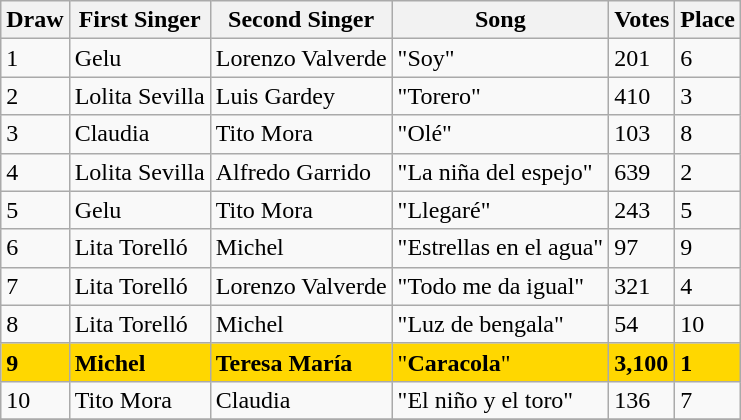<table class="wikitable sortable">
<tr>
<th>Draw</th>
<th>First Singer</th>
<th>Second Singer</th>
<th>Song</th>
<th>Votes</th>
<th>Place</th>
</tr>
<tr>
<td>1</td>
<td>Gelu</td>
<td>Lorenzo Valverde</td>
<td>"Soy"</td>
<td>201</td>
<td>6</td>
</tr>
<tr>
<td>2</td>
<td>Lolita Sevilla</td>
<td>Luis Gardey</td>
<td>"Torero"</td>
<td>410</td>
<td>3</td>
</tr>
<tr>
<td>3</td>
<td>Claudia</td>
<td>Tito Mora</td>
<td>"Olé"</td>
<td>103</td>
<td>8</td>
</tr>
<tr>
<td>4</td>
<td>Lolita Sevilla</td>
<td>Alfredo Garrido</td>
<td>"La niña del espejo"</td>
<td>639</td>
<td>2</td>
</tr>
<tr>
<td>5</td>
<td>Gelu</td>
<td>Tito Mora</td>
<td>"Llegaré"</td>
<td>243</td>
<td>5</td>
</tr>
<tr>
<td>6</td>
<td>Lita Torelló</td>
<td>Michel</td>
<td>"Estrellas en el agua"</td>
<td>97</td>
<td>9</td>
</tr>
<tr>
<td>7</td>
<td>Lita Torelló</td>
<td>Lorenzo Valverde</td>
<td>"Todo me da igual"</td>
<td>321</td>
<td>4</td>
</tr>
<tr>
<td>8</td>
<td>Lita Torelló</td>
<td>Michel</td>
<td>"Luz de bengala"</td>
<td>54</td>
<td>10</td>
</tr>
<tr bgcolor="#FFD700">
<td><strong>9</strong></td>
<td><strong>Michel</strong></td>
<td><strong>Teresa María</strong></td>
<td>"<strong>Caracola</strong>"</td>
<td><strong>3,100</strong></td>
<td><strong>1</strong></td>
</tr>
<tr>
<td>10</td>
<td>Tito Mora</td>
<td>Claudia</td>
<td>"El niño y el toro"</td>
<td>136</td>
<td>7</td>
</tr>
<tr>
</tr>
</table>
